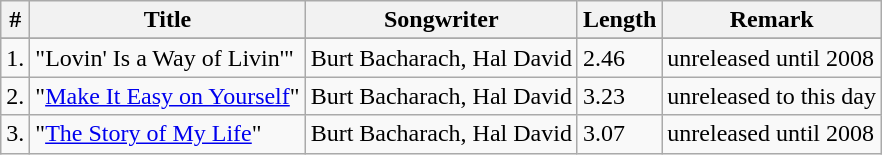<table class="wikitable">
<tr>
<th>#</th>
<th>Title</th>
<th>Songwriter</th>
<th>Length</th>
<th>Remark</th>
</tr>
<tr bgcolor="#ebf5ff">
</tr>
<tr>
<td>1.</td>
<td>"Lovin' Is a Way of Livin'"</td>
<td>Burt Bacharach, Hal David</td>
<td>2.46</td>
<td>unreleased until 2008</td>
</tr>
<tr>
<td>2.</td>
<td>"<a href='#'>Make It Easy on Yourself</a>"</td>
<td>Burt Bacharach, Hal David</td>
<td>3.23</td>
<td>unreleased to this day</td>
</tr>
<tr>
<td>3.</td>
<td>"<a href='#'>The Story of My Life</a>"</td>
<td>Burt Bacharach, Hal David</td>
<td>3.07</td>
<td>unreleased until 2008</td>
</tr>
</table>
